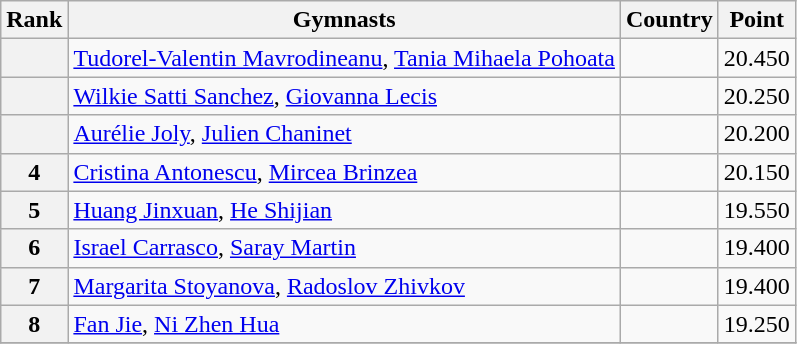<table class="wikitable sortable">
<tr>
<th>Rank</th>
<th>Gymnasts</th>
<th>Country</th>
<th>Point</th>
</tr>
<tr>
<th></th>
<td><a href='#'>Tudorel-Valentin Mavrodineanu</a>, <a href='#'>Tania Mihaela Pohoata</a></td>
<td></td>
<td>20.450</td>
</tr>
<tr>
<th></th>
<td><a href='#'>Wilkie Satti Sanchez</a>, <a href='#'>Giovanna Lecis</a></td>
<td></td>
<td>20.250</td>
</tr>
<tr>
<th></th>
<td><a href='#'>Aurélie Joly</a>, <a href='#'>Julien Chaninet</a></td>
<td></td>
<td>20.200</td>
</tr>
<tr>
<th>4</th>
<td><a href='#'>Cristina Antonescu</a>, <a href='#'>Mircea Brinzea</a></td>
<td></td>
<td>20.150</td>
</tr>
<tr>
<th>5</th>
<td><a href='#'>Huang Jinxuan</a>, <a href='#'>He Shijian</a></td>
<td></td>
<td>19.550</td>
</tr>
<tr>
<th>6</th>
<td><a href='#'>Israel Carrasco</a>, <a href='#'>Saray Martin</a></td>
<td></td>
<td>19.400</td>
</tr>
<tr>
<th>7</th>
<td><a href='#'>Margarita Stoyanova</a>, <a href='#'>Radoslov Zhivkov</a></td>
<td></td>
<td>19.400</td>
</tr>
<tr>
<th>8</th>
<td><a href='#'>Fan Jie</a>, <a href='#'>Ni Zhen Hua</a></td>
<td></td>
<td>19.250</td>
</tr>
<tr>
</tr>
</table>
